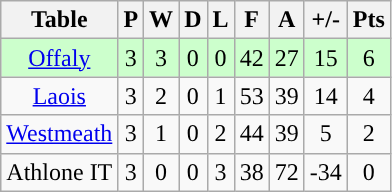<table class="wikitable">
<tr>
<th>Table</th>
<th>P</th>
<th>W</th>
<th>D</th>
<th>L</th>
<th>F</th>
<th>A</th>
<th>+/-</th>
<th>Pts</th>
</tr>
<tr style="text-align:Center; background:#cfc;">
<td><a href='#'>Offaly</a></td>
<td>3</td>
<td>3</td>
<td>0</td>
<td>0</td>
<td>42</td>
<td>27</td>
<td>15</td>
<td>6</td>
</tr>
<tr style="text-align:Center;">
<td><a href='#'>Laois</a></td>
<td>3</td>
<td>2</td>
<td>0</td>
<td>1</td>
<td>53</td>
<td>39</td>
<td>14</td>
<td>4</td>
</tr>
<tr style="text-align:Center;">
<td><a href='#'>Westmeath</a></td>
<td>3</td>
<td>1</td>
<td>0</td>
<td>2</td>
<td>44</td>
<td>39</td>
<td>5</td>
<td>2</td>
</tr>
<tr style="text-align:Center;">
<td>Athlone IT</td>
<td>3</td>
<td>0</td>
<td>0</td>
<td>3</td>
<td>38</td>
<td>72</td>
<td>-34</td>
<td>0</td>
</tr>
</table>
